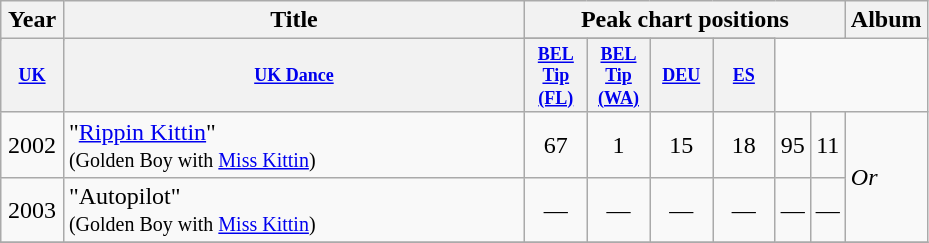<table class="wikitable">
<tr>
<th rowspan="2" width="20">Year</th>
<th width="300" rowspan="2">Title</th>
<th colspan="6">Peak chart positions</th>
<th align="left" rowspan=2>Album</th>
</tr>
<tr>
</tr>
<tr style="line-height:1.2">
<th style="width:3em;font-size:75%"><a href='#'>UK</a><br></th>
<th style="width:3em;font-size:75%"><a href='#'>UK Dance</a><br></th>
<th style="width:3em;font-size:75%"><a href='#'>BEL Tip (FL)</a><br></th>
<th style="width:3em;font-size:75%"><a href='#'>BEL Tip (WA)</a><br></th>
<th style="width:3em;font-size:75%"><a href='#'>DEU</a><br></th>
<th style="width:3em;font-size:75%"><a href='#'>ES</a><br></th>
</tr>
<tr>
<td align="center">2002</td>
<td>"<a href='#'>Rippin Kittin</a>"<br><small>(Golden Boy with <a href='#'>Miss Kittin</a>)</small></td>
<td align="center">67</td>
<td align="center">1</td>
<td align="center">15</td>
<td align="center">18</td>
<td align="center">95</td>
<td align="center">11</td>
<td align="left" rowspan="2"><em>Or</em></td>
</tr>
<tr>
<td align="center">2003</td>
<td>"Autopilot"<br><small>(Golden Boy with <a href='#'>Miss Kittin</a>)</small></td>
<td align="center">—</td>
<td align="center">—</td>
<td align="center">—</td>
<td align="center">—</td>
<td align="center">—</td>
<td align="center">—</td>
</tr>
<tr>
</tr>
</table>
